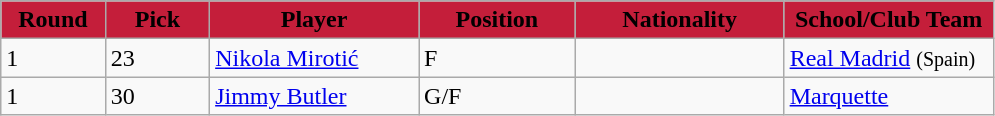<table class="wikitable sortable sortable">
<tr>
<th style="background:#c41e3a; width:10%;">Round</th>
<th style="background:#c41e3a; width:10%;">Pick</th>
<th style="background:#c41e3a; width:20%;">Player</th>
<th style="background:#c41e3a; width:15%;">Position</th>
<th style="background:#c41e3a; width:20%;">Nationality</th>
<th style="background:#c41e3a; width:20%;">School/Club Team</th>
</tr>
<tr>
<td>1</td>
<td>23</td>
<td><a href='#'>Nikola Mirotić</a></td>
<td>F</td>
<td></td>
<td><a href='#'>Real Madrid</a> <small>(Spain)</small></td>
</tr>
<tr>
<td>1</td>
<td>30</td>
<td><a href='#'>Jimmy Butler</a></td>
<td>G/F</td>
<td></td>
<td><a href='#'>Marquette</a></td>
</tr>
</table>
